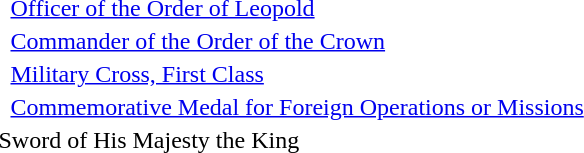<table>
<tr>
<td>  <a href='#'>Officer of the Order of Leopold</a></td>
</tr>
<tr>
<td>  <a href='#'>Commander of the Order of the Crown</a></td>
</tr>
<tr>
<td>  <a href='#'>Military Cross, First Class</a></td>
</tr>
<tr>
<td>  <a href='#'>Commemorative Medal for Foreign Operations or Missions</a></td>
</tr>
<tr>
<td>Sword of His Majesty the King</td>
</tr>
</table>
